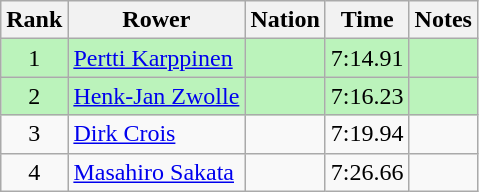<table class="wikitable sortable" style="text-align:center">
<tr>
<th>Rank</th>
<th>Rower</th>
<th>Nation</th>
<th>Time</th>
<th>Notes</th>
</tr>
<tr bgcolor=bbf3bb>
<td>1</td>
<td data-sort-value="Karppinen, Pertti" align=left><a href='#'>Pertti Karppinen</a></td>
<td align=left></td>
<td>7:14.91</td>
<td></td>
</tr>
<tr bgcolor=bbf3bb>
<td>2</td>
<td data-sort-value="Zwolle, Henk-Jan" align=left><a href='#'>Henk-Jan Zwolle</a></td>
<td align=left></td>
<td>7:16.23</td>
<td></td>
</tr>
<tr>
<td>3</td>
<td data-sort-value="Crois, Dirk" align=left><a href='#'>Dirk Crois</a></td>
<td align=left></td>
<td>7:19.94</td>
<td></td>
</tr>
<tr>
<td>4</td>
<td data-sort-value="Sakata, Masahiro" align=left><a href='#'>Masahiro Sakata</a></td>
<td align=left></td>
<td>7:26.66</td>
<td></td>
</tr>
</table>
